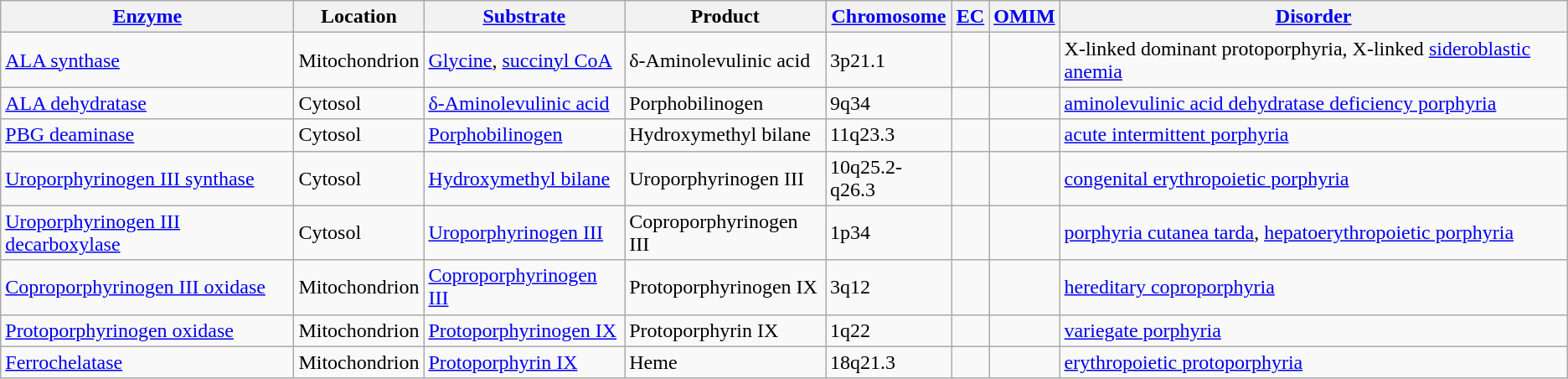<table class="wikitable">
<tr>
<th><a href='#'>Enzyme</a></th>
<th>Location</th>
<th><a href='#'>Substrate</a></th>
<th>Product</th>
<th><a href='#'>Chromosome</a></th>
<th><a href='#'>EC</a></th>
<th><a href='#'>OMIM</a></th>
<th><a href='#'>Disorder</a></th>
</tr>
<tr>
<td><a href='#'>ALA synthase</a></td>
<td>Mitochondrion</td>
<td><a href='#'>Glycine</a>, <a href='#'>succinyl CoA</a></td>
<td>δ-Aminolevulinic acid</td>
<td>3p21.1</td>
<td></td>
<td></td>
<td>X-linked dominant protoporphyria, X-linked <a href='#'>sideroblastic anemia</a></td>
</tr>
<tr>
<td><a href='#'>ALA dehydratase</a></td>
<td>Cytosol</td>
<td><a href='#'>δ-Aminolevulinic acid</a></td>
<td>Porphobilinogen</td>
<td>9q34</td>
<td></td>
<td></td>
<td><a href='#'>aminolevulinic acid dehydratase deficiency porphyria</a></td>
</tr>
<tr>
<td><a href='#'>PBG deaminase</a></td>
<td>Cytosol</td>
<td><a href='#'>Porphobilinogen</a></td>
<td>Hydroxymethyl bilane</td>
<td>11q23.3</td>
<td></td>
<td></td>
<td><a href='#'>acute intermittent porphyria</a></td>
</tr>
<tr>
<td><a href='#'>Uroporphyrinogen III synthase</a></td>
<td>Cytosol</td>
<td><a href='#'>Hydroxymethyl bilane</a></td>
<td>Uroporphyrinogen III</td>
<td>10q25.2-q26.3</td>
<td></td>
<td></td>
<td><a href='#'>congenital erythropoietic porphyria</a></td>
</tr>
<tr>
<td><a href='#'>Uroporphyrinogen III decarboxylase</a></td>
<td>Cytosol</td>
<td><a href='#'>Uroporphyrinogen III</a></td>
<td>Coproporphyrinogen III</td>
<td>1p34</td>
<td></td>
<td></td>
<td><a href='#'>porphyria cutanea tarda</a>, <a href='#'>hepatoerythropoietic porphyria</a></td>
</tr>
<tr>
<td><a href='#'>Coproporphyrinogen III oxidase</a></td>
<td>Mitochondrion</td>
<td><a href='#'>Coproporphyrinogen III</a></td>
<td>Protoporphyrinogen IX</td>
<td>3q12</td>
<td></td>
<td></td>
<td><a href='#'>hereditary coproporphyria</a></td>
</tr>
<tr>
<td><a href='#'>Protoporphyrinogen oxidase</a></td>
<td>Mitochondrion</td>
<td><a href='#'>Protoporphyrinogen IX</a></td>
<td>Protoporphyrin IX</td>
<td>1q22</td>
<td></td>
<td></td>
<td><a href='#'>variegate porphyria</a></td>
</tr>
<tr>
<td><a href='#'>Ferrochelatase</a></td>
<td>Mitochondrion</td>
<td><a href='#'>Protoporphyrin IX</a></td>
<td>Heme</td>
<td>18q21.3</td>
<td></td>
<td></td>
<td><a href='#'>erythropoietic protoporphyria</a></td>
</tr>
</table>
